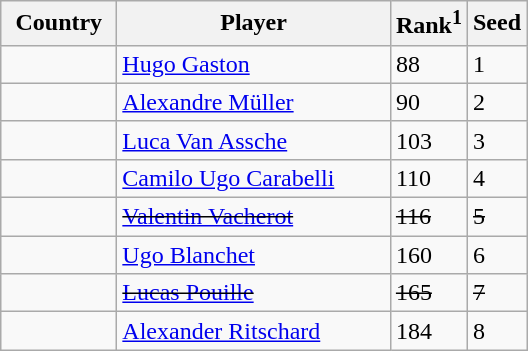<table class="sortable wikitable">
<tr>
<th width="70">Country</th>
<th width="175">Player</th>
<th>Rank<sup>1</sup></th>
<th>Seed</th>
</tr>
<tr>
<td></td>
<td><a href='#'>Hugo Gaston</a></td>
<td>88</td>
<td>1</td>
</tr>
<tr>
<td></td>
<td><a href='#'>Alexandre Müller</a></td>
<td>90</td>
<td>2</td>
</tr>
<tr>
<td></td>
<td><a href='#'>Luca Van Assche</a></td>
<td>103</td>
<td>3</td>
</tr>
<tr>
<td></td>
<td><a href='#'>Camilo Ugo Carabelli</a></td>
<td>110</td>
<td>4</td>
</tr>
<tr>
<td><s></s></td>
<td><s><a href='#'>Valentin Vacherot</a></s></td>
<td><s>116</s></td>
<td><s>5</s></td>
</tr>
<tr>
<td></td>
<td><a href='#'>Ugo Blanchet</a></td>
<td>160</td>
<td>6</td>
</tr>
<tr>
<td><s></s></td>
<td><s><a href='#'>Lucas Pouille</a></s></td>
<td><s>165</s></td>
<td><s>7</s></td>
</tr>
<tr>
<td></td>
<td><a href='#'>Alexander Ritschard</a></td>
<td>184</td>
<td>8</td>
</tr>
</table>
